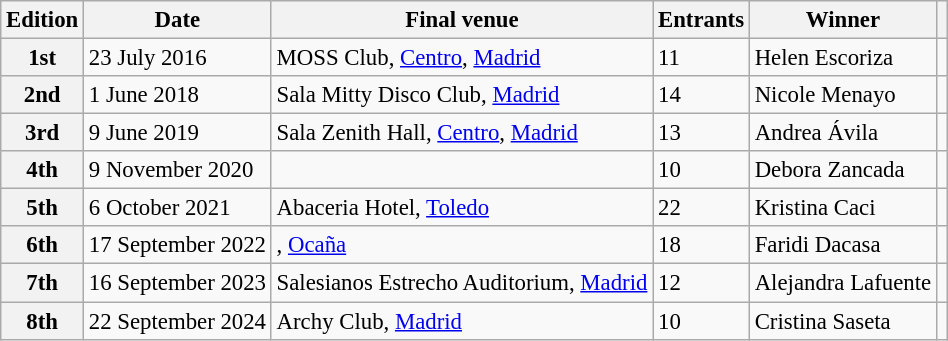<table class="wikitable defaultcenter col2left col3left col5left" style="font-size:95%;">
<tr>
<th>Edition</th>
<th>Date</th>
<th>Final venue</th>
<th>Entrants</th>
<th>Winner</th>
<th></th>
</tr>
<tr>
<th>1st</th>
<td>23 July 2016</td>
<td>MOSS Club, <a href='#'>Centro</a>, <a href='#'>Madrid</a></td>
<td>11</td>
<td>Helen Escoriza</td>
<td></td>
</tr>
<tr>
<th>2nd</th>
<td>1 June 2018</td>
<td>Sala Mitty Disco Club, <a href='#'>Madrid</a></td>
<td>14</td>
<td>Nicole Menayo</td>
<td></td>
</tr>
<tr>
<th>3rd</th>
<td>9 June 2019</td>
<td>Sala Zenith Hall, <a href='#'>Centro</a>, <a href='#'>Madrid</a></td>
<td>13</td>
<td>Andrea Ávila</td>
<td></td>
</tr>
<tr>
<th>4th</th>
<td>9 November 2020</td>
<td></td>
<td>10</td>
<td>Debora Zancada</td>
<td></td>
</tr>
<tr>
<th>5th</th>
<td>6 October 2021</td>
<td>Abaceria Hotel, <a href='#'>Toledo</a></td>
<td>22</td>
<td>Kristina Caci</td>
<td></td>
</tr>
<tr>
<th>6th</th>
<td>17 September 2022</td>
<td>, <a href='#'>Ocaña</a></td>
<td>18</td>
<td>Faridi Dacasa</td>
<td></td>
</tr>
<tr>
<th>7th</th>
<td>16 September 2023</td>
<td>Salesianos Estrecho Auditorium, <a href='#'>Madrid</a></td>
<td>12</td>
<td>Alejandra Lafuente</td>
<td></td>
</tr>
<tr>
<th>8th</th>
<td>22 September 2024</td>
<td>Archy Club, <a href='#'>Madrid</a></td>
<td>10</td>
<td>Cristina Saseta</td>
<td></td>
</tr>
</table>
